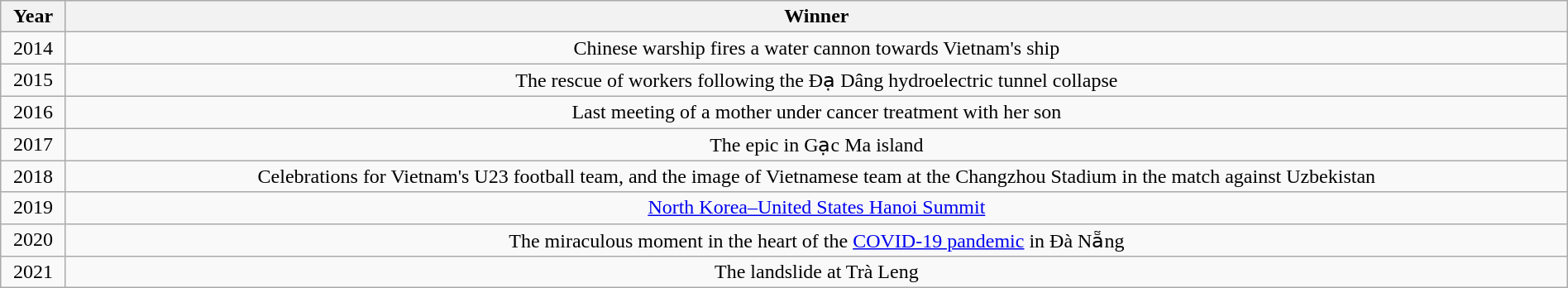<table class="wikitable" style="text-align: center; width:100%">
<tr>
<th>Year</th>
<th>Winner</th>
</tr>
<tr>
<td>2014</td>
<td>Chinese warship fires a water cannon towards Vietnam's ship</td>
</tr>
<tr>
<td>2015</td>
<td>The rescue of workers following the Đạ Dâng hydroelectric tunnel collapse</td>
</tr>
<tr>
<td>2016</td>
<td>Last meeting of a mother under cancer treatment with her son</td>
</tr>
<tr>
<td>2017</td>
<td>The epic in Gạc Ma island</td>
</tr>
<tr>
<td>2018</td>
<td>Celebrations for Vietnam's U23 football team, and the image of Vietnamese team at the Changzhou Stadium in the match against Uzbekistan</td>
</tr>
<tr>
<td>2019</td>
<td><a href='#'>North Korea–United States Hanoi Summit</a></td>
</tr>
<tr>
<td>2020</td>
<td>The miraculous moment in the heart of the <a href='#'>COVID-19 pandemic</a> in Đà Nẵng</td>
</tr>
<tr>
<td>2021</td>
<td>The landslide at Trà Leng</td>
</tr>
</table>
